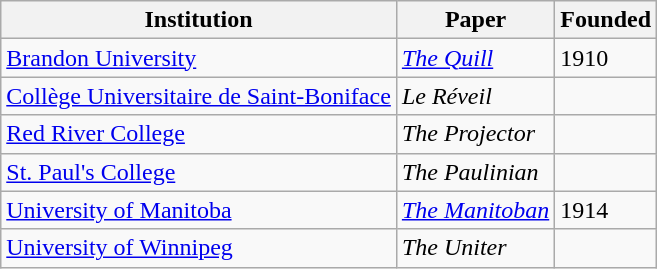<table class="wikitable sortable">
<tr>
<th>Institution</th>
<th>Paper</th>
<th>Founded</th>
</tr>
<tr>
<td><a href='#'>Brandon University</a></td>
<td><em><a href='#'>The Quill</a></em></td>
<td>1910</td>
</tr>
<tr>
<td><a href='#'>Collège Universitaire de Saint-Boniface</a></td>
<td><em>Le Réveil</em></td>
<td></td>
</tr>
<tr>
<td><a href='#'>Red River College</a></td>
<td><em>The Projector</em></td>
<td></td>
</tr>
<tr>
<td><a href='#'>St. Paul's College</a></td>
<td><em>The Paulinian</em></td>
<td></td>
</tr>
<tr>
<td><a href='#'>University of Manitoba</a></td>
<td><em><a href='#'>The Manitoban</a></em></td>
<td>1914</td>
</tr>
<tr>
<td><a href='#'>University of Winnipeg</a></td>
<td><em>The Uniter</em></td>
<td></td>
</tr>
</table>
